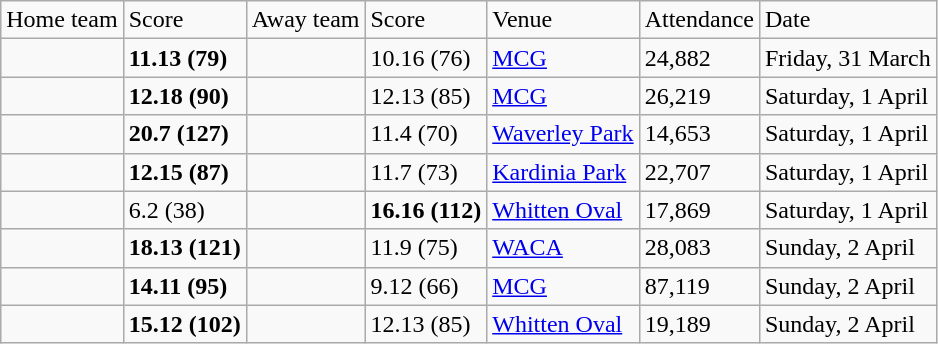<table class="wikitable" style="text-align:left">
<tr>
<td>Home team</td>
<td>Score</td>
<td>Away team</td>
<td>Score</td>
<td>Venue</td>
<td>Attendance</td>
<td>Date</td>
</tr>
<tr>
<td><strong></strong></td>
<td><strong>11.13 (79)</strong></td>
<td></td>
<td>10.16 (76)</td>
<td><a href='#'>MCG</a></td>
<td>24,882</td>
<td>Friday, 31 March</td>
</tr>
<tr>
<td><strong></strong></td>
<td><strong>12.18 (90)</strong></td>
<td></td>
<td>12.13 (85)</td>
<td><a href='#'>MCG</a></td>
<td>26,219</td>
<td>Saturday, 1 April</td>
</tr>
<tr>
<td><strong></strong></td>
<td><strong>20.7 (127)</strong></td>
<td></td>
<td>11.4 (70)</td>
<td><a href='#'>Waverley Park</a></td>
<td>14,653</td>
<td>Saturday, 1 April</td>
</tr>
<tr>
<td><strong></strong></td>
<td><strong>12.15 (87)</strong></td>
<td></td>
<td>11.7 (73)</td>
<td><a href='#'>Kardinia Park</a></td>
<td>22,707</td>
<td>Saturday, 1 April</td>
</tr>
<tr>
<td></td>
<td>6.2 (38)</td>
<td><strong></strong></td>
<td><strong>16.16 (112)</strong></td>
<td><a href='#'>Whitten Oval</a></td>
<td>17,869</td>
<td>Saturday, 1 April</td>
</tr>
<tr>
<td><strong></strong></td>
<td><strong>18.13 (121)</strong></td>
<td></td>
<td>11.9 (75)</td>
<td><a href='#'>WACA</a></td>
<td>28,083</td>
<td>Sunday, 2 April</td>
</tr>
<tr>
<td><strong></strong></td>
<td><strong>14.11 (95)</strong></td>
<td></td>
<td>9.12 (66)</td>
<td><a href='#'>MCG</a></td>
<td>87,119</td>
<td>Sunday, 2 April</td>
</tr>
<tr>
<td><strong></strong></td>
<td><strong>15.12 (102)</strong></td>
<td></td>
<td>12.13 (85)</td>
<td><a href='#'>Whitten Oval</a></td>
<td>19,189</td>
<td>Sunday, 2 April</td>
</tr>
</table>
